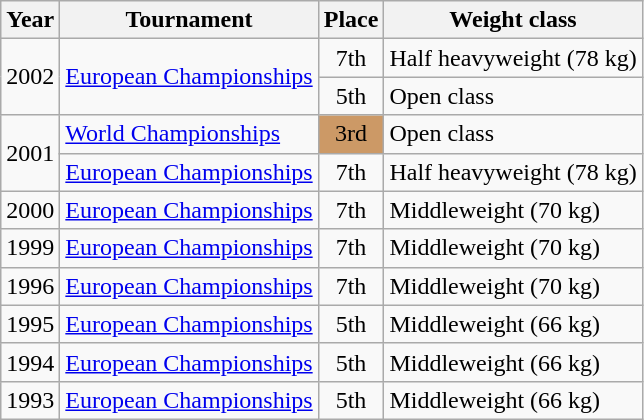<table class=wikitable>
<tr>
<th>Year</th>
<th>Tournament</th>
<th>Place</th>
<th>Weight class</th>
</tr>
<tr>
<td rowspan=2>2002</td>
<td rowspan=2><a href='#'>European Championships</a></td>
<td align="center">7th</td>
<td>Half heavyweight (78 kg)</td>
</tr>
<tr>
<td align="center">5th</td>
<td>Open class</td>
</tr>
<tr>
<td rowspan=2>2001</td>
<td><a href='#'>World Championships</a></td>
<td bgcolor="cc9966" align="center">3rd</td>
<td>Open class</td>
</tr>
<tr>
<td><a href='#'>European Championships</a></td>
<td align="center">7th</td>
<td>Half heavyweight (78 kg)</td>
</tr>
<tr>
<td>2000</td>
<td><a href='#'>European Championships</a></td>
<td align="center">7th</td>
<td>Middleweight (70 kg)</td>
</tr>
<tr>
<td>1999</td>
<td><a href='#'>European Championships</a></td>
<td align="center">7th</td>
<td>Middleweight (70 kg)</td>
</tr>
<tr>
<td>1996</td>
<td><a href='#'>European Championships</a></td>
<td align="center">7th</td>
<td>Middleweight (70 kg)</td>
</tr>
<tr>
<td>1995</td>
<td><a href='#'>European Championships</a></td>
<td align="center">5th</td>
<td>Middleweight (66 kg)</td>
</tr>
<tr>
<td>1994</td>
<td><a href='#'>European Championships</a></td>
<td align="center">5th</td>
<td>Middleweight (66 kg)</td>
</tr>
<tr>
<td>1993</td>
<td><a href='#'>European Championships</a></td>
<td align="center">5th</td>
<td>Middleweight (66 kg)</td>
</tr>
</table>
